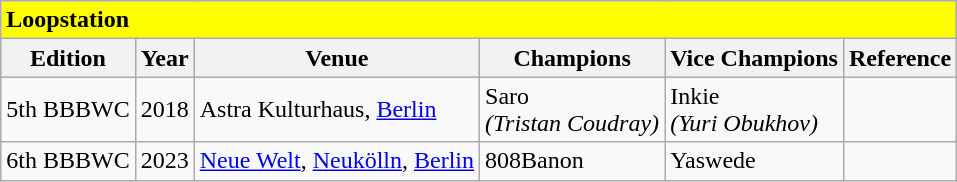<table class="wikitable" style="text-align: left">
<tr>
<td colspan="6" align="left" bgcolor="#ffff00"><span><strong>Loopstation</strong></span></td>
</tr>
<tr>
<th>Edition</th>
<th>Year</th>
<th>Venue</th>
<th>Champions</th>
<th>Vice Champions</th>
<th>Reference</th>
</tr>
<tr>
<td>5th BBBWC</td>
<td>2018</td>
<td rowspan="1" align="left">Astra Kulturhaus, <a href='#'>Berlin</a></td>
<td> Saro<br><em>(Tristan Coudray)</em></td>
<td> Inkie<br><em>(Yuri Obukhov)</em></td>
</tr>
<tr>
<td>6th BBBWC</td>
<td>2023</td>
<td><a href='#'>Neue Welt</a>, <a href='#'>Neukölln</a>, <a href='#'>Berlin</a></td>
<td> 808Banon</td>
<td> Yaswede</td>
<td></td>
</tr>
</table>
